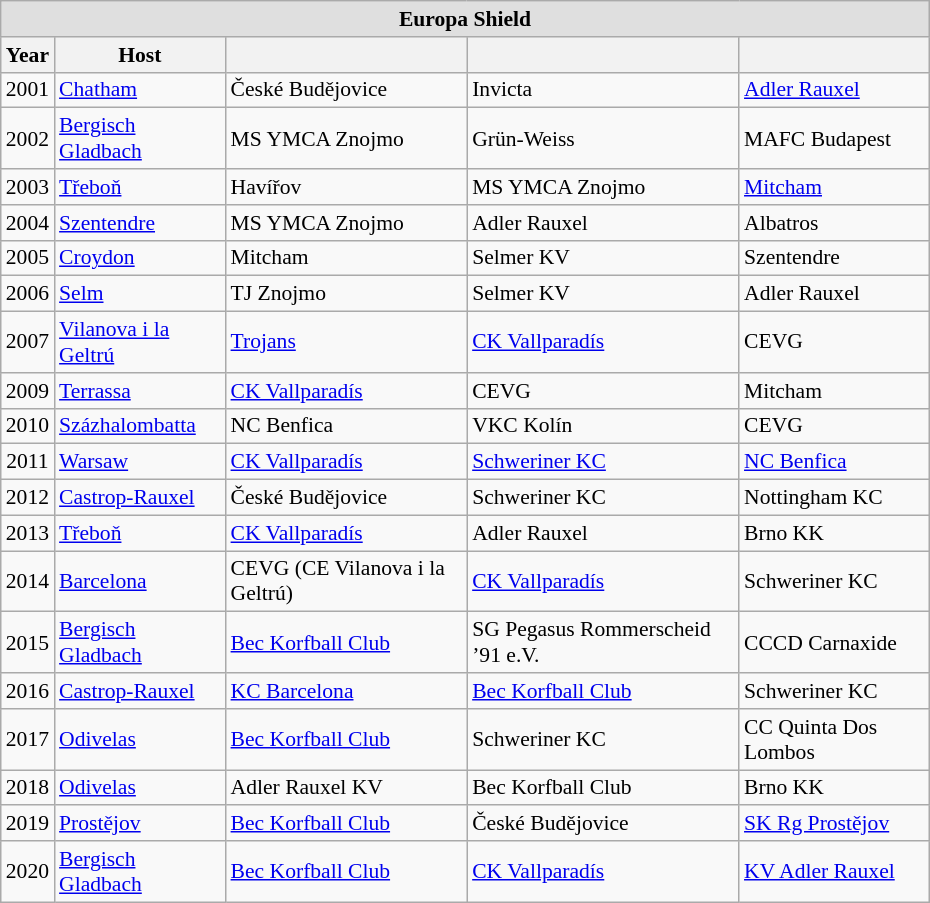<table class="wikitable" style=font-size:90% width=620>
<tr align=center style="background:#dfdfdf;">
<td colspan=5><strong>Europa Shield</strong></td>
</tr>
<tr>
<th>Year</th>
<th>Host</th>
<th></th>
<th></th>
<th></th>
</tr>
<tr>
<td align=center>2001</td>
<td><a href='#'>Chatham</a> </td>
<td> České Budějovice</td>
<td> Invicta</td>
<td> <a href='#'>Adler Rauxel</a></td>
</tr>
<tr>
<td align=center>2002</td>
<td><a href='#'>Bergisch Gladbach</a> </td>
<td> MS YMCA Znojmo</td>
<td> Grün-Weiss</td>
<td> MAFC Budapest</td>
</tr>
<tr>
<td align=center>2003</td>
<td><a href='#'>Třeboň</a> </td>
<td> Havířov</td>
<td> MS YMCA Znojmo</td>
<td> <a href='#'>Mitcham</a></td>
</tr>
<tr>
<td align=center>2004</td>
<td><a href='#'>Szentendre</a> </td>
<td> MS YMCA Znojmo</td>
<td> Adler Rauxel</td>
<td> Albatros</td>
</tr>
<tr>
<td align=center>2005</td>
<td><a href='#'>Croydon</a> </td>
<td> Mitcham</td>
<td> Selmer KV</td>
<td> Szentendre</td>
</tr>
<tr>
<td align=center>2006</td>
<td><a href='#'>Selm</a> </td>
<td> TJ Znojmo</td>
<td> Selmer KV</td>
<td> Adler Rauxel</td>
</tr>
<tr>
<td align=center>2007</td>
<td><a href='#'>Vilanova i la Geltrú</a> </td>
<td> <a href='#'>Trojans</a></td>
<td> <a href='#'>CK Vallparadís</a></td>
<td> CEVG</td>
</tr>
<tr>
<td align=center>2009</td>
<td><a href='#'>Terrassa</a> </td>
<td> <a href='#'>CK Vallparadís</a></td>
<td> CEVG</td>
<td> Mitcham</td>
</tr>
<tr>
<td align=center>2010</td>
<td><a href='#'>Százhalombatta</a> </td>
<td> NC Benfica</td>
<td> VKC Kolín</td>
<td> CEVG</td>
</tr>
<tr>
<td align=center>2011</td>
<td><a href='#'>Warsaw</a> </td>
<td> <a href='#'>CK Vallparadís</a></td>
<td> <a href='#'>Schweriner KC</a></td>
<td> <a href='#'>NC Benfica</a></td>
</tr>
<tr>
<td align=center>2012</td>
<td><a href='#'>Castrop-Rauxel</a> </td>
<td> České Budějovice</td>
<td> Schweriner KC</td>
<td> Nottingham KC</td>
</tr>
<tr>
<td align=center>2013</td>
<td><a href='#'>Třeboň</a> </td>
<td> <a href='#'>CK Vallparadís</a></td>
<td> Adler Rauxel</td>
<td> Brno KK</td>
</tr>
<tr>
<td align=center>2014</td>
<td><a href='#'>Barcelona</a> </td>
<td> CEVG (CE Vilanova i la Geltrú)</td>
<td> <a href='#'>CK Vallparadís</a></td>
<td> Schweriner KC</td>
</tr>
<tr>
<td align=center>2015</td>
<td><a href='#'>Bergisch Gladbach</a> </td>
<td> <a href='#'>Bec Korfball Club</a></td>
<td> SG Pegasus Rommerscheid ’91 e.V.</td>
<td> CCCD Carnaxide</td>
</tr>
<tr>
<td align=center>2016</td>
<td><a href='#'>Castrop-Rauxel</a> </td>
<td> <a href='#'>KC Barcelona</a></td>
<td> <a href='#'>Bec Korfball Club</a></td>
<td> Schweriner KC</td>
</tr>
<tr>
<td align=center>2017</td>
<td><a href='#'>Odivelas</a> </td>
<td> <a href='#'>Bec Korfball Club</a></td>
<td> Schweriner KC</td>
<td> CC Quinta Dos Lombos</td>
</tr>
<tr>
<td align=center>2018</td>
<td><a href='#'>Odivelas</a> </td>
<td> Adler Rauxel KV</td>
<td> Bec Korfball Club</td>
<td> Brno KK</td>
</tr>
<tr>
<td align=center>2019</td>
<td><a href='#'>Prostějov</a> </td>
<td> <a href='#'>Bec Korfball Club</a></td>
<td> České Budějovice</td>
<td> <a href='#'>SK Rg Prostějov</a></td>
</tr>
<tr>
<td align=center>2020</td>
<td><a href='#'>Bergisch Gladbach</a> </td>
<td> <a href='#'>Bec Korfball Club</a></td>
<td> <a href='#'>CK Vallparadís</a></td>
<td> <a href='#'>KV Adler Rauxel</a></td>
</tr>
</table>
